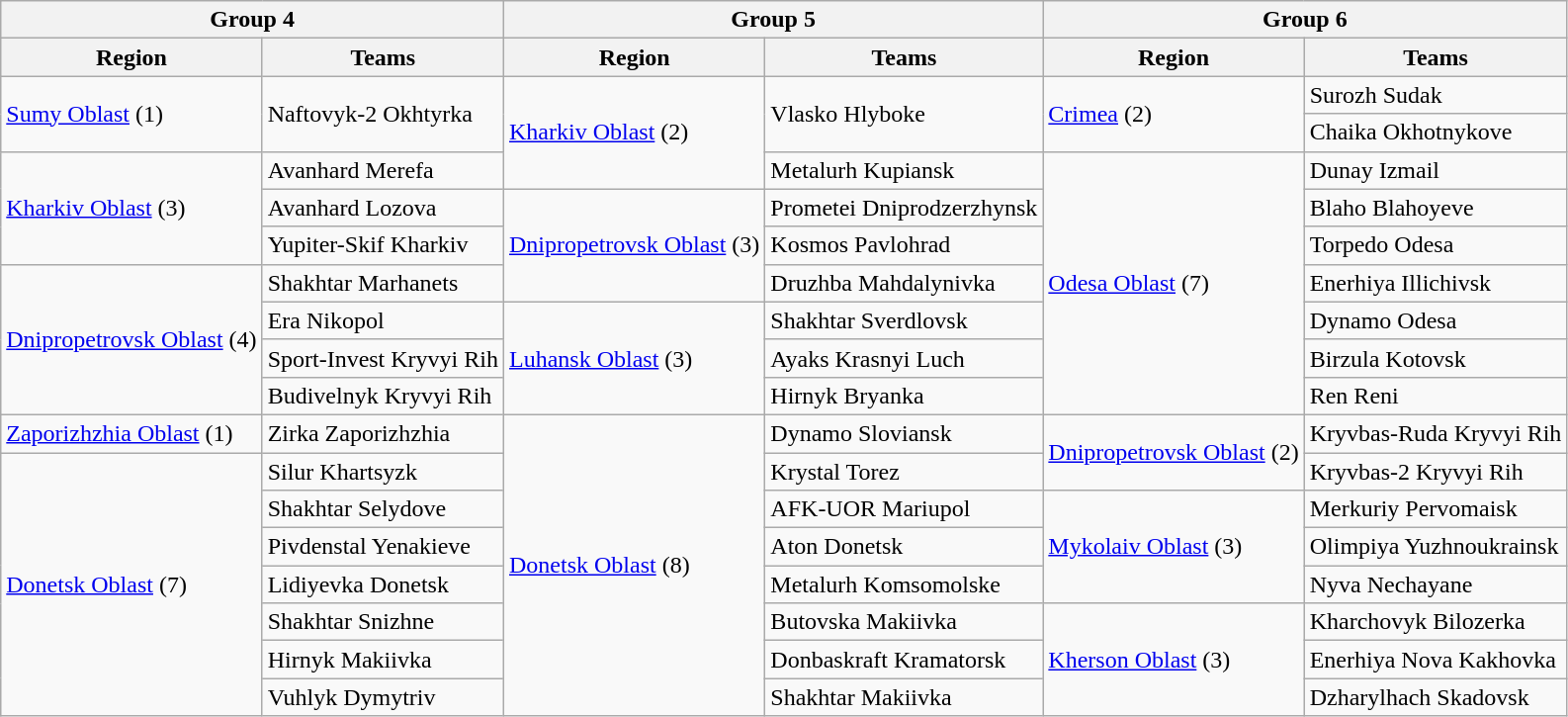<table class="wikitable">
<tr>
<th colspan=2>Group 4</th>
<th colspan=2>Group 5</th>
<th colspan=2>Group 6</th>
</tr>
<tr>
<th>Region</th>
<th>Teams</th>
<th>Region</th>
<th>Teams</th>
<th>Region</th>
<th>Teams</th>
</tr>
<tr>
<td rowspan=2><a href='#'>Sumy Oblast</a> (1)</td>
<td rowspan=2>Naftovyk-2 Okhtyrka</td>
<td rowspan=3><a href='#'>Kharkiv Oblast</a> (2)</td>
<td rowspan=2>Vlasko Hlyboke</td>
<td rowspan=2><a href='#'>Crimea</a> (2)</td>
<td>Surozh Sudak</td>
</tr>
<tr>
<td>Chaika Okhotnykove</td>
</tr>
<tr>
<td rowspan=3><a href='#'>Kharkiv Oblast</a> (3)</td>
<td>Avanhard Merefa</td>
<td>Metalurh Kupiansk</td>
<td rowspan=7><a href='#'>Odesa Oblast</a> (7)</td>
<td>Dunay Izmail</td>
</tr>
<tr>
<td>Avanhard Lozova</td>
<td rowspan=3><a href='#'>Dnipropetrovsk Oblast</a> (3)</td>
<td>Prometei Dniprodzerzhynsk</td>
<td>Blaho Blahoyeve</td>
</tr>
<tr>
<td>Yupiter-Skif Kharkiv</td>
<td>Kosmos Pavlohrad</td>
<td>Torpedo Odesa</td>
</tr>
<tr>
<td rowspan=4><a href='#'>Dnipropetrovsk Oblast</a> (4)</td>
<td>Shakhtar Marhanets</td>
<td>Druzhba Mahdalynivka</td>
<td>Enerhiya Illichivsk</td>
</tr>
<tr>
<td>Era Nikopol</td>
<td rowspan=3><a href='#'>Luhansk Oblast</a> (3)</td>
<td>Shakhtar Sverdlovsk</td>
<td>Dynamo Odesa</td>
</tr>
<tr>
<td>Sport-Invest Kryvyi Rih</td>
<td>Ayaks Krasnyi Luch</td>
<td>Birzula Kotovsk</td>
</tr>
<tr>
<td>Budivelnyk Kryvyi Rih</td>
<td>Hirnyk Bryanka</td>
<td>Ren Reni</td>
</tr>
<tr>
<td><a href='#'>Zaporizhzhia Oblast</a> (1)</td>
<td>Zirka Zaporizhzhia</td>
<td rowspan=8><a href='#'>Donetsk Oblast</a> (8)</td>
<td>Dynamo Sloviansk</td>
<td rowspan=2><a href='#'>Dnipropetrovsk Oblast</a> (2)</td>
<td>Kryvbas-Ruda Kryvyi Rih</td>
</tr>
<tr>
<td rowspan=7><a href='#'>Donetsk Oblast</a> (7)</td>
<td>Silur Khartsyzk</td>
<td>Krystal Torez</td>
<td>Kryvbas-2 Kryvyi Rih</td>
</tr>
<tr>
<td>Shakhtar Selydove</td>
<td>AFK-UOR Mariupol</td>
<td rowspan=3><a href='#'>Mykolaiv Oblast</a> (3)</td>
<td>Merkuriy Pervomaisk</td>
</tr>
<tr>
<td>Pivdenstal Yenakieve</td>
<td>Aton Donetsk</td>
<td>Olimpiya Yuzhnoukrainsk</td>
</tr>
<tr>
<td>Lidiyevka Donetsk</td>
<td>Metalurh Komsomolske</td>
<td>Nyva Nechayane</td>
</tr>
<tr>
<td>Shakhtar Snizhne</td>
<td>Butovska Makiivka</td>
<td rowspan=3><a href='#'>Kherson Oblast</a> (3)</td>
<td>Kharchovyk Bilozerka</td>
</tr>
<tr>
<td>Hirnyk Makiivka</td>
<td>Donbaskraft Kramatorsk</td>
<td>Enerhiya Nova Kakhovka</td>
</tr>
<tr>
<td>Vuhlyk Dymytriv</td>
<td>Shakhtar Makiivka</td>
<td>Dzharylhach Skadovsk</td>
</tr>
</table>
